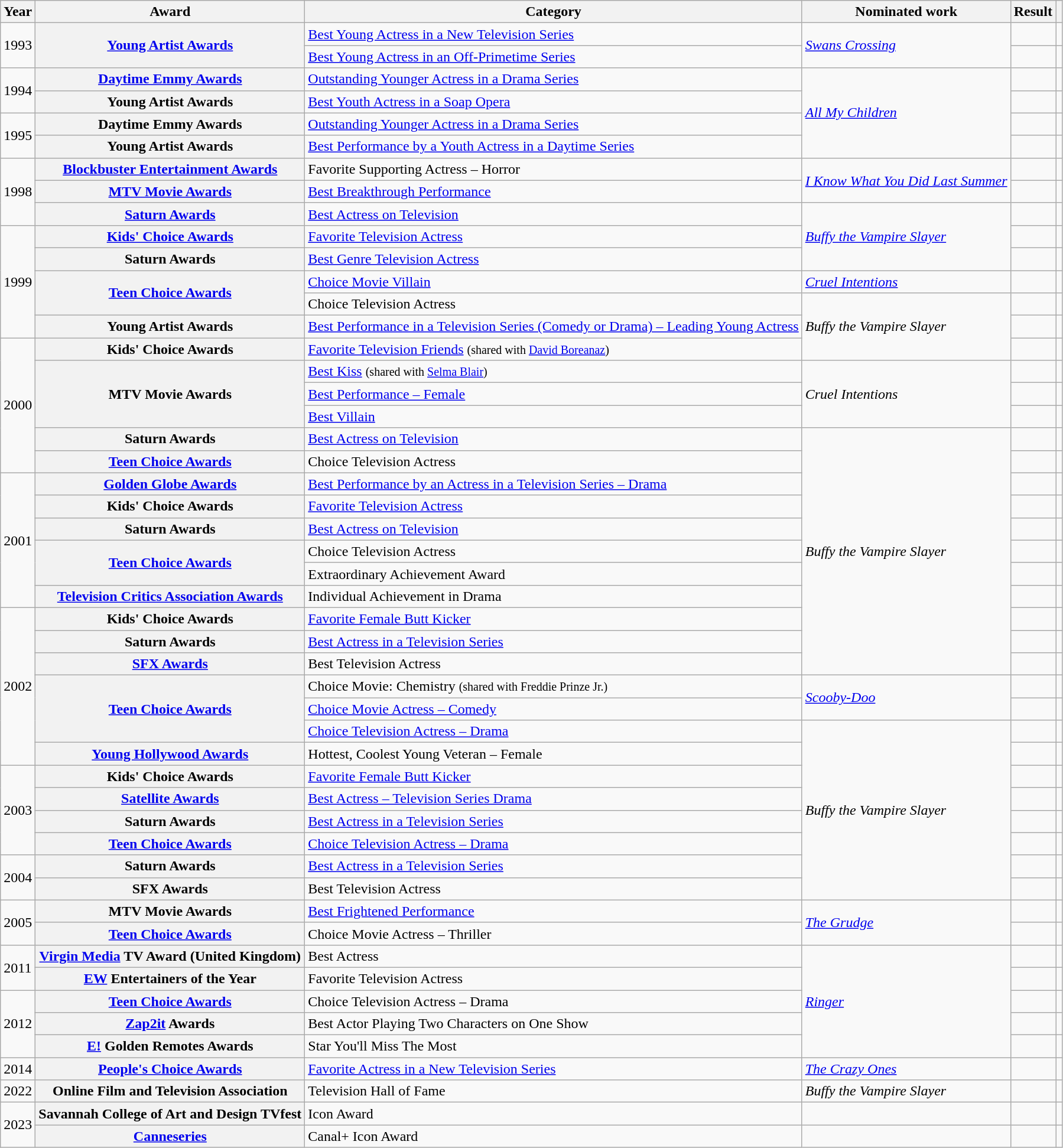<table class="wikitable plainrowheaders sortable">
<tr>
<th scope="col">Year</th>
<th scope="col">Award</th>
<th scope="col">Category</th>
<th scope="col">Nominated work</th>
<th scope="col">Result</th>
<th scope="col" class="unsortable"></th>
</tr>
<tr>
<td rowspan="2">1993</td>
<th rowspan="2" scope="row"><a href='#'>Young Artist Awards</a></th>
<td><a href='#'>Best Young Actress in a New Television Series</a></td>
<td rowspan="2"><em><a href='#'>Swans Crossing</a></em></td>
<td></td>
<td style="text-align:center;"></td>
</tr>
<tr>
<td><a href='#'>Best Young Actress in an Off-Primetime Series</a></td>
<td></td>
<td style="text-align:center;"></td>
</tr>
<tr>
<td rowspan="2">1994</td>
<th scope="row"><a href='#'>Daytime Emmy Awards</a></th>
<td><a href='#'>Outstanding Younger Actress in a Drama Series</a></td>
<td rowspan="4"><em><a href='#'>All My Children</a></em></td>
<td></td>
<td style="text-align:center;"></td>
</tr>
<tr>
<th scope="row">Young Artist Awards</th>
<td><a href='#'>Best Youth Actress in a Soap Opera</a></td>
<td></td>
<td style="text-align:center;"></td>
</tr>
<tr>
<td rowspan="2">1995</td>
<th scope="row">Daytime Emmy Awards</th>
<td><a href='#'>Outstanding Younger Actress in a Drama Series</a></td>
<td></td>
<td style="text-align:center;"></td>
</tr>
<tr>
<th scope="row">Young Artist Awards</th>
<td><a href='#'>Best Performance by a Youth Actress in a Daytime Series</a></td>
<td></td>
<td style="text-align:center;"></td>
</tr>
<tr>
<td rowspan="3">1998</td>
<th scope="row"><a href='#'>Blockbuster Entertainment Awards</a></th>
<td>Favorite Supporting Actress – Horror</td>
<td rowspan="2"><em><a href='#'>I Know What You Did Last Summer</a></em></td>
<td></td>
<td style="text-align:center;"></td>
</tr>
<tr>
<th scope="row"><a href='#'>MTV Movie Awards</a></th>
<td><a href='#'>Best Breakthrough Performance</a></td>
<td></td>
<td style="text-align:center;"></td>
</tr>
<tr>
<th scope="row"><a href='#'>Saturn Awards</a></th>
<td><a href='#'>Best Actress on Television</a></td>
<td rowspan="3"><em><a href='#'>Buffy the Vampire Slayer</a></em></td>
<td></td>
<td style="text-align:center;"></td>
</tr>
<tr>
<td rowspan="5">1999</td>
<th scope="row"><a href='#'>Kids' Choice Awards</a></th>
<td><a href='#'>Favorite Television Actress</a></td>
<td></td>
<td style="text-align:center;"></td>
</tr>
<tr>
<th scope="row">Saturn Awards</th>
<td><a href='#'>Best Genre Television Actress</a></td>
<td></td>
<td style="text-align:center;"></td>
</tr>
<tr>
<th rowspan="2" scope="row"><a href='#'>Teen Choice Awards</a></th>
<td><a href='#'>Choice Movie Villain</a></td>
<td><em><a href='#'>Cruel Intentions</a></em></td>
<td></td>
<td style="text-align:center;"></td>
</tr>
<tr>
<td>Choice Television Actress</td>
<td rowspan="3"><em>Buffy the Vampire Slayer</em></td>
<td></td>
<td style="text-align:center;"></td>
</tr>
<tr>
<th scope="row">Young Artist Awards</th>
<td><a href='#'>Best Performance in a Television Series (Comedy or Drama) – Leading Young Actress</a></td>
<td></td>
<td style="text-align:center;"></td>
</tr>
<tr>
<td rowspan="6">2000</td>
<th scope="row">Kids' Choice Awards</th>
<td><a href='#'>Favorite Television Friends</a> <small>(shared with <a href='#'>David Boreanaz</a>)</small></td>
<td></td>
<td style="text-align:center;"></td>
</tr>
<tr>
<th rowspan="3" scope="row">MTV Movie Awards</th>
<td><a href='#'>Best Kiss</a> <small>(shared with <a href='#'>Selma Blair</a>)</small></td>
<td rowspan="3"><em>Cruel Intentions</em></td>
<td></td>
<td style="text-align:center;"></td>
</tr>
<tr>
<td><a href='#'>Best Performance – Female</a></td>
<td></td>
<td style="text-align:center;"></td>
</tr>
<tr>
<td><a href='#'>Best Villain</a></td>
<td></td>
<td style="text-align:center;"></td>
</tr>
<tr>
<th scope="row">Saturn Awards</th>
<td><a href='#'>Best Actress on Television</a></td>
<td rowspan="11"><em>Buffy the Vampire Slayer</em></td>
<td></td>
<td style="text-align:center;"></td>
</tr>
<tr>
<th scope="row"><a href='#'>Teen Choice Awards</a></th>
<td>Choice Television Actress</td>
<td></td>
<td style="text-align:center;"></td>
</tr>
<tr>
<td rowspan="6">2001</td>
<th scope="row"><a href='#'>Golden Globe Awards</a></th>
<td><a href='#'>Best Performance by an Actress in a Television Series – Drama</a></td>
<td></td>
<td style="text-align:center;"></td>
</tr>
<tr>
<th scope="row">Kids' Choice Awards</th>
<td><a href='#'>Favorite Television Actress</a></td>
<td></td>
<td style="text-align:center;"></td>
</tr>
<tr>
<th scope="row">Saturn Awards</th>
<td><a href='#'>Best Actress on Television</a></td>
<td></td>
<td style="text-align:center;"></td>
</tr>
<tr>
<th rowspan="2" scope="row"><a href='#'>Teen Choice Awards</a></th>
<td>Choice Television Actress</td>
<td></td>
<td style="text-align:center;"></td>
</tr>
<tr>
<td>Extraordinary Achievement Award</td>
<td></td>
<td style="text-align:center;"></td>
</tr>
<tr>
<th scope="row"><a href='#'>Television Critics Association Awards</a></th>
<td>Individual Achievement in Drama</td>
<td></td>
<td style="text-align:center;"></td>
</tr>
<tr>
<td rowspan="7">2002</td>
<th scope="row">Kids' Choice Awards</th>
<td><a href='#'>Favorite Female Butt Kicker</a></td>
<td></td>
<td style="text-align:center;"></td>
</tr>
<tr>
<th scope="row">Saturn Awards</th>
<td><a href='#'>Best Actress in a Television Series</a></td>
<td></td>
<td style="text-align:center;"></td>
</tr>
<tr>
<th scope="row"><a href='#'>SFX Awards</a></th>
<td>Best Television Actress</td>
<td></td>
<td style="text-align:center;"></td>
</tr>
<tr>
<th rowspan="3" scope="row"><a href='#'>Teen Choice Awards</a></th>
<td>Choice Movie: Chemistry <small>(shared with Freddie Prinze Jr.)</small></td>
<td rowspan="2"><em><a href='#'>Scooby-Doo</a></em></td>
<td></td>
<td style="text-align:center;"></td>
</tr>
<tr>
<td><a href='#'>Choice Movie Actress – Comedy</a></td>
<td></td>
<td style="text-align:center;"></td>
</tr>
<tr>
<td><a href='#'>Choice Television Actress – Drama</a></td>
<td rowspan="8"><em>Buffy the Vampire Slayer</em></td>
<td></td>
<td style="text-align:center;"></td>
</tr>
<tr>
<th scope="row"><a href='#'>Young Hollywood Awards</a></th>
<td>Hottest, Coolest Young Veteran – Female</td>
<td></td>
<td style="text-align:center;"></td>
</tr>
<tr>
<td rowspan="4">2003</td>
<th scope="row">Kids' Choice Awards</th>
<td><a href='#'>Favorite Female Butt Kicker</a></td>
<td></td>
<td style="text-align:center;"></td>
</tr>
<tr>
<th scope="row"><a href='#'>Satellite Awards</a></th>
<td><a href='#'>Best Actress – Television Series Drama</a></td>
<td></td>
<td style="text-align:center;"></td>
</tr>
<tr>
<th scope="row">Saturn Awards</th>
<td><a href='#'>Best Actress in a Television Series</a></td>
<td></td>
<td style="text-align:center;"></td>
</tr>
<tr>
<th scope="row"><a href='#'>Teen Choice Awards</a></th>
<td><a href='#'>Choice Television Actress – Drama</a></td>
<td></td>
<td style="text-align:center;"></td>
</tr>
<tr>
<td rowspan="2">2004</td>
<th scope="row">Saturn Awards</th>
<td><a href='#'>Best Actress in a Television Series</a></td>
<td></td>
<td style="text-align:center;"></td>
</tr>
<tr>
<th scope="row">SFX Awards</th>
<td>Best Television Actress</td>
<td></td>
<td style="text-align:center;"></td>
</tr>
<tr>
<td rowspan="2">2005</td>
<th scope="row">MTV Movie Awards</th>
<td><a href='#'>Best Frightened Performance</a></td>
<td rowspan="2"><em><a href='#'>The Grudge</a></em></td>
<td></td>
<td style="text-align:center;"></td>
</tr>
<tr>
<th scope="row"><a href='#'>Teen Choice Awards</a></th>
<td>Choice Movie Actress – Thriller</td>
<td></td>
<td style="text-align:center;"></td>
</tr>
<tr>
<td rowspan="2">2011</td>
<th scope="row"><a href='#'>Virgin Media</a> TV Award (United Kingdom)</th>
<td>Best Actress</td>
<td rowspan="5"><em><a href='#'>Ringer</a></em></td>
<td></td>
<td style="text-align:center;"></td>
</tr>
<tr>
<th scope="row"><a href='#'>EW</a> Entertainers of the Year</th>
<td>Favorite Television Actress</td>
<td></td>
<td style="text-align:center;"></td>
</tr>
<tr>
<td rowspan="3">2012</td>
<th scope="row"><a href='#'>Teen Choice Awards</a></th>
<td>Choice Television Actress – Drama</td>
<td></td>
<td style="text-align:center;"></td>
</tr>
<tr>
<th scope="row"><a href='#'>Zap2it</a> Awards</th>
<td>Best Actor Playing Two Characters on One Show</td>
<td></td>
<td style="text-align:center;"></td>
</tr>
<tr>
<th scope="row"><a href='#'>E!</a> Golden Remotes Awards</th>
<td>Star You'll Miss The Most</td>
<td></td>
<td style="text-align:center;"></td>
</tr>
<tr>
<td>2014</td>
<th scope="row"><a href='#'>People's Choice Awards</a></th>
<td><a href='#'>Favorite Actress in a New Television Series</a></td>
<td><em><a href='#'>The Crazy Ones</a></em></td>
<td></td>
<td style="text-align:center;"></td>
</tr>
<tr>
<td>2022</td>
<th scope="row">Online Film and Television Association</th>
<td>Television Hall of Fame</td>
<td><em>Buffy the Vampire Slayer</em></td>
<td></td>
<td style="text-align:center;"></td>
</tr>
<tr>
<td rowspan="2">2023</td>
<th scope="row">Savannah College of Art and Design TVfest</th>
<td>Icon Award</td>
<td></td>
<td></td>
<td style="text-align:center;"></td>
</tr>
<tr>
<th scope="row"><a href='#'>Canneseries</a></th>
<td>Canal+ Icon Award</td>
<td></td>
<td></td>
<td style="text-align:center;"></td>
</tr>
</table>
